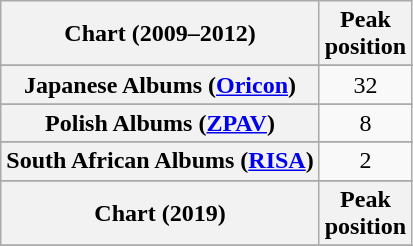<table class="wikitable sortable plainrowheaders" style="text-align:center">
<tr>
<th scope="col">Chart (2009–2012)</th>
<th scope="col">Peak<br>position</th>
</tr>
<tr>
</tr>
<tr>
</tr>
<tr>
</tr>
<tr>
</tr>
<tr>
</tr>
<tr>
</tr>
<tr>
</tr>
<tr>
</tr>
<tr>
</tr>
<tr>
</tr>
<tr>
</tr>
<tr>
</tr>
<tr>
</tr>
<tr>
<th scope="row">Japanese Albums (<a href='#'>Oricon</a>)</th>
<td>32</td>
</tr>
<tr>
</tr>
<tr>
</tr>
<tr>
</tr>
<tr>
<th scope="row">Polish Albums (<a href='#'>ZPAV</a>)</th>
<td>8</td>
</tr>
<tr>
</tr>
<tr>
</tr>
<tr>
<th scope="row">South African Albums (<a href='#'>RISA</a>)</th>
<td style="text-align:center;">2</td>
</tr>
<tr>
</tr>
<tr>
</tr>
<tr>
</tr>
<tr>
</tr>
<tr>
</tr>
<tr>
<th>Chart (2019)</th>
<th>Peak<br>position</th>
</tr>
<tr>
</tr>
</table>
